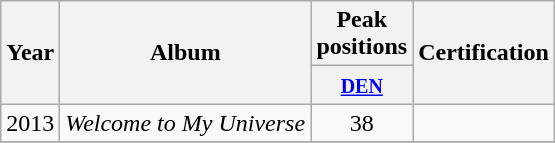<table class="wikitable">
<tr>
<th align="center" rowspan="2" width="10">Year</th>
<th align="center" rowspan="2" width="160">Album</th>
<th align="center" colspan="1" width="20">Peak positions</th>
<th align="center" rowspan="2" width="60">Certification</th>
</tr>
<tr>
<th width="20"><small><a href='#'>DEN</a><br></small></th>
</tr>
<tr>
<td>2013</td>
<td><em>Welcome to My Universe</em></td>
<td style="text-align:center;">38</td>
<td style="text-align:center;"></td>
</tr>
<tr>
</tr>
</table>
